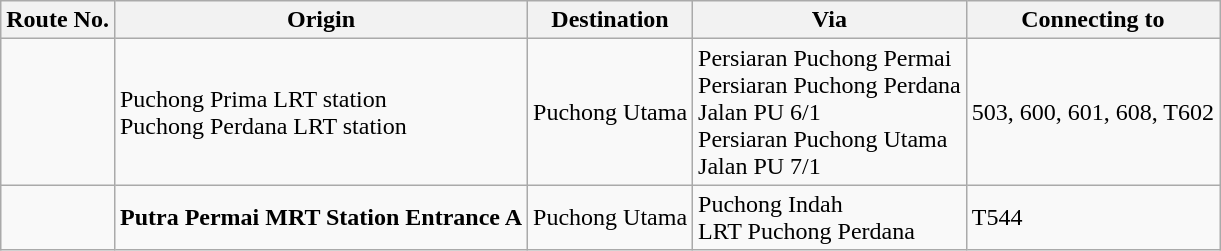<table class="wikitable">
<tr>
<th>Route No.</th>
<th>Origin</th>
<th>Destination</th>
<th>Via</th>
<th>Connecting to</th>
</tr>
<tr>
<td><strong></strong></td>
<td> Puchong Prima LRT station <br>  Puchong Perdana LRT station</td>
<td>Puchong Utama</td>
<td>Persiaran Puchong Permai<br>Persiaran Puchong Perdana<br>Jalan PU 6/1<br>Persiaran Puchong Utama<br>Jalan PU 7/1</td>
<td>503, 600, 601, 608, T602</td>
</tr>
<tr>
<td><strong></strong></td>
<td> <strong>Putra Permai MRT Station Entrance A</strong></td>
<td>Puchong Utama</td>
<td>Puchong Indah<br>LRT Puchong Perdana</td>
<td>T544</td>
</tr>
</table>
